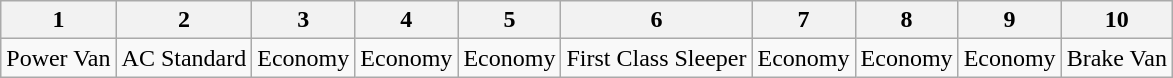<table class="wikitable">
<tr>
<th>1</th>
<th>2</th>
<th>3</th>
<th>4</th>
<th>5</th>
<th>6</th>
<th>7</th>
<th>8</th>
<th>9</th>
<th>10</th>
</tr>
<tr>
<td>Power Van</td>
<td>AC Standard</td>
<td>Economy</td>
<td>Economy</td>
<td>Economy</td>
<td>First Class Sleeper</td>
<td>Economy</td>
<td>Economy</td>
<td>Economy</td>
<td>Brake Van</td>
</tr>
</table>
